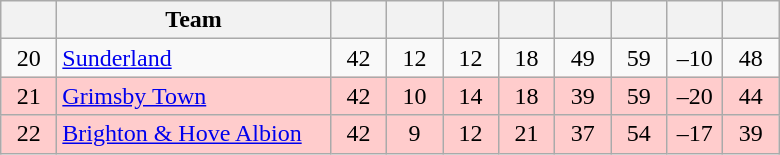<table class="wikitable" style="text-align:center">
<tr>
<th width="30"></th>
<th width="175">Team</th>
<th width="30"></th>
<th width="30"></th>
<th width="30"></th>
<th width="30"></th>
<th width="30"></th>
<th width="30"></th>
<th width="30"></th>
<th width="30"></th>
</tr>
<tr>
<td>20</td>
<td align=left><a href='#'>Sunderland</a></td>
<td>42</td>
<td>12</td>
<td>12</td>
<td>18</td>
<td>49</td>
<td>59</td>
<td>–10</td>
<td>48</td>
</tr>
<tr bgcolor="FFCCCC">
<td>21</td>
<td align=left><a href='#'>Grimsby Town</a></td>
<td>42</td>
<td>10</td>
<td>14</td>
<td>18</td>
<td>39</td>
<td>59</td>
<td>–20</td>
<td>44</td>
</tr>
<tr bgcolor="FFCCCC">
<td>22</td>
<td align=left><a href='#'>Brighton & Hove Albion</a></td>
<td>42</td>
<td>9</td>
<td>12</td>
<td>21</td>
<td>37</td>
<td>54</td>
<td>–17</td>
<td>39</td>
</tr>
</table>
